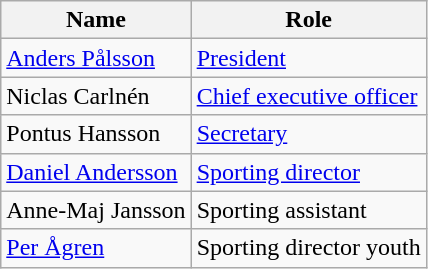<table class="wikitable">
<tr>
<th>Name</th>
<th>Role</th>
</tr>
<tr>
<td> <a href='#'>Anders Pålsson</a></td>
<td><a href='#'>President</a></td>
</tr>
<tr>
<td> Niclas Carlnén</td>
<td><a href='#'>Chief executive officer</a></td>
</tr>
<tr>
<td> Pontus Hansson</td>
<td><a href='#'>Secretary</a></td>
</tr>
<tr>
<td> <a href='#'>Daniel Andersson</a></td>
<td><a href='#'>Sporting director</a></td>
</tr>
<tr>
<td> Anne-Maj Jansson</td>
<td>Sporting assistant</td>
</tr>
<tr>
<td> <a href='#'>Per Ågren</a></td>
<td>Sporting director youth</td>
</tr>
</table>
